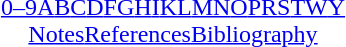<table id="toc" class="toc" summary="Class" align="center" style="text-align:center;">
<tr>
<th></th>
</tr>
<tr>
<td><a href='#'>0–9</a><a href='#'>A</a><a href='#'>B</a><a href='#'>C</a><a href='#'>D</a><a href='#'>F</a><a href='#'>G</a><a href='#'>H</a><a href='#'>I</a><a href='#'>K</a><a href='#'>L</a><a href='#'>M</a><a href='#'>N</a><a href='#'>O</a><a href='#'>P</a><a href='#'>R</a><a href='#'>S</a><a href='#'>T</a><a href='#'>W</a><a href='#'>Y</a><br><a href='#'>Notes</a><a href='#'>References</a><a href='#'>Bibliography</a></td>
</tr>
</table>
